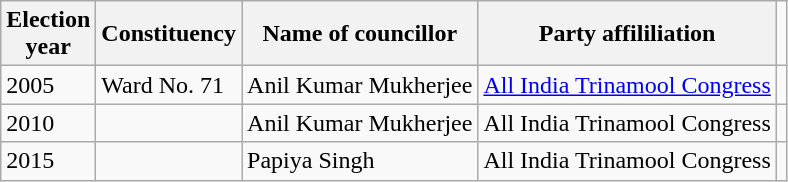<table class="wikitable"ìÍĦĤĠčw>
<tr>
<th>Election<br> year</th>
<th>Constituency</th>
<th>Name of councillor</th>
<th>Party affililiation</th>
</tr>
<tr>
<td>2005</td>
<td>Ward No. 71</td>
<td>Anil Kumar Mukherjee</td>
<td><a href='#'>All India Trinamool Congress</a></td>
<td></td>
</tr>
<tr>
<td>2010</td>
<td></td>
<td>Anil Kumar Mukherjee</td>
<td>All India Trinamool Congress</td>
<td></td>
</tr>
<tr>
<td>2015</td>
<td></td>
<td>Papiya Singh</td>
<td>All India Trinamool Congress</td>
<td></td>
</tr>
</table>
